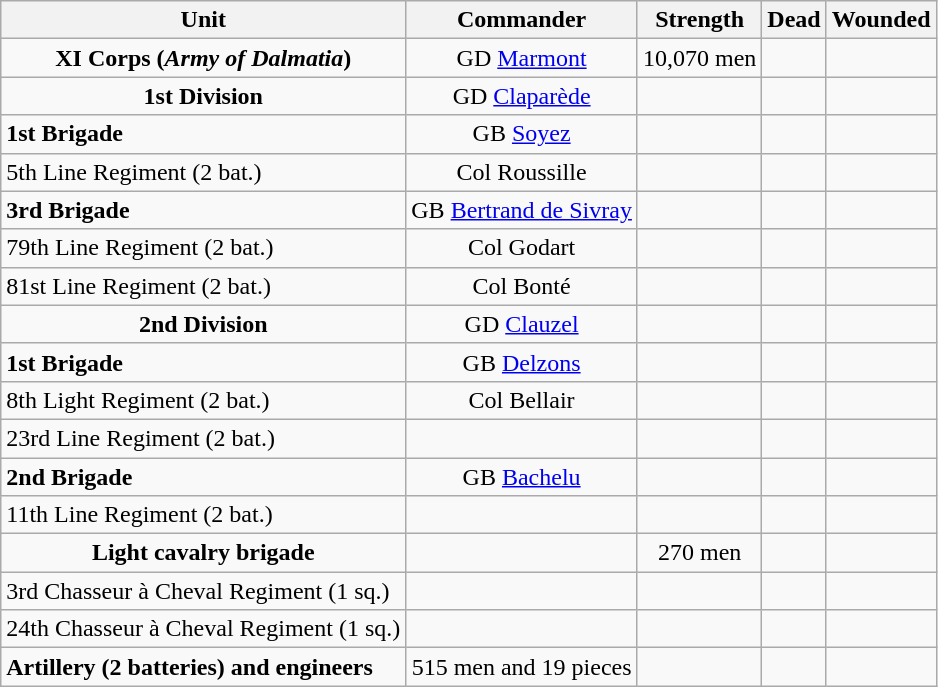<table class="wikitable">
<tr>
<th>Unit</th>
<th>Commander</th>
<th>Strength</th>
<th>Dead</th>
<th>Wounded</th>
</tr>
<tr>
<th style="background:#f9f9f9;">XI Corps (<em>Army of Dalmatia</em>)</th>
<td style="text-align:center;">GD <a href='#'>Marmont</a></td>
<td style="text-align:center;">10,070 men</td>
<td style="text-align:center;"></td>
<td style="text-align:center;"></td>
</tr>
<tr>
<th style="background:#f9f9f9;">1st Division</th>
<td style="text-align:center;">GD <a href='#'>Claparède</a></td>
<td style="text-align:center;"></td>
<td style="text-align:center;"></td>
<td style="text-align:center;"></td>
</tr>
<tr>
<td><strong>1st Brigade</strong></td>
<td style="text-align:center;">GB <a href='#'>Soyez</a></td>
<td style="text-align:center;"></td>
<td style="text-align:center;"></td>
<td style="text-align:center;"></td>
</tr>
<tr>
<td>5th Line Regiment (2 bat.)</td>
<td style="text-align:center;">Col Roussille</td>
<td style="text-align:center;"></td>
<td style="text-align:center;"></td>
<td style="text-align:center;"></td>
</tr>
<tr>
<td><strong>3rd Brigade</strong></td>
<td style="text-align:center;">GB <a href='#'>Bertrand de Sivray</a></td>
<td style="text-align:center;"></td>
<td style="text-align:center;"></td>
<td style="text-align:center;"></td>
</tr>
<tr>
<td>79th Line Regiment (2 bat.)</td>
<td style="text-align:center;">Col Godart</td>
<td style="text-align:center;"></td>
<td style="text-align:center;"></td>
<td style="text-align:center;"></td>
</tr>
<tr>
<td>81st Line Regiment (2 bat.)</td>
<td style="text-align:center;">Col Bonté</td>
<td style="text-align:center;"></td>
<td style="text-align:center;"></td>
<td style="text-align:center;"></td>
</tr>
<tr>
<th style="background:#f9f9f9;">2nd Division</th>
<td style="text-align:center;">GD <a href='#'>Clauzel</a></td>
<td style="text-align:center;"></td>
<td style="text-align:center;"></td>
<td style="text-align:center;"></td>
</tr>
<tr>
<td><strong>1st Brigade</strong></td>
<td style="text-align:center;">GB <a href='#'>Delzons</a></td>
<td style="text-align:center;"></td>
<td style="text-align:center;"></td>
<td style="text-align:center;"></td>
</tr>
<tr>
<td>8th Light Regiment (2 bat.)</td>
<td style="text-align:center;">Col Bellair</td>
<td style="text-align:center;"></td>
<td style="text-align:center;"></td>
<td style="text-align:center;"></td>
</tr>
<tr>
<td>23rd Line Regiment (2 bat.)</td>
<td style="text-align:center;"></td>
<td style="text-align:center;"></td>
<td style="text-align:center;"></td>
<td style="text-align:center;"></td>
</tr>
<tr>
<td><strong>2nd Brigade</strong></td>
<td style="text-align:center;">GB <a href='#'>Bachelu</a></td>
<td style="text-align:center;"></td>
<td style="text-align:center;"></td>
<td style="text-align:center;"></td>
</tr>
<tr>
<td>11th Line Regiment (2 bat.)</td>
<td style="text-align:center;"></td>
<td style="text-align:center;"></td>
<td style="text-align:center;"></td>
<td style="text-align:center;"></td>
</tr>
<tr>
<th style="background:#f9f9f9;">Light cavalry brigade</th>
<td style="text-align:center;"></td>
<td style="text-align:center;">270 men</td>
<td style="text-align:center;"></td>
<td style="text-align:center;"></td>
</tr>
<tr>
<td>3rd Chasseur à Cheval Regiment (1 sq.)</td>
<td style="text-align:center;"></td>
<td style="text-align:center;"></td>
<td style="text-align:center;"></td>
<td style="text-align:center;"></td>
</tr>
<tr>
<td>24th Chasseur à Cheval Regiment (1 sq.)</td>
<td style="text-align:center;"></td>
<td style="text-align:center;"></td>
<td style="text-align:center;"></td>
<td style="text-align:center;"></td>
</tr>
<tr>
<td><strong>Artillery (2 batteries) and engineers</strong></td>
<td style="text-align:center;">515 men and 19 pieces</td>
<td style="text-align:center;"></td>
<td style="text-align:center;"></td>
<td style="text-align:center;"></td>
</tr>
</table>
